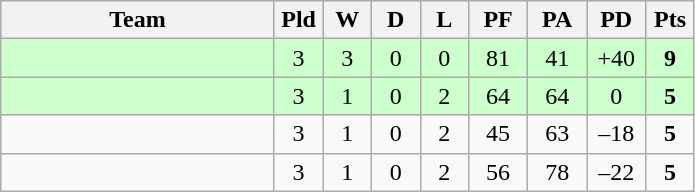<table class="wikitable" style="text-align:center;">
<tr>
<th width=175>Team</th>
<th width=25 abbr="Played">Pld</th>
<th width=25 abbr="Won">W</th>
<th width=25 abbr="Drawn">D</th>
<th width=25 abbr="Lost">L</th>
<th width=32 abbr="Points for">PF</th>
<th width=32 abbr="Points against">PA</th>
<th width=32 abbr="Points difference">PD</th>
<th width=25 abbr="Points">Pts</th>
</tr>
<tr bgcolor=ccffcc>
<td align=left></td>
<td>3</td>
<td>3</td>
<td>0</td>
<td>0</td>
<td>81</td>
<td>41</td>
<td>+40</td>
<td><strong>9</strong></td>
</tr>
<tr bgcolor=ccffcc>
<td align=left></td>
<td>3</td>
<td>1</td>
<td>0</td>
<td>2</td>
<td>64</td>
<td>64</td>
<td>0</td>
<td><strong>5</strong></td>
</tr>
<tr>
<td align=left></td>
<td>3</td>
<td>1</td>
<td>0</td>
<td>2</td>
<td>45</td>
<td>63</td>
<td>–18</td>
<td><strong>5</strong></td>
</tr>
<tr>
<td align=left></td>
<td>3</td>
<td>1</td>
<td>0</td>
<td>2</td>
<td>56</td>
<td>78</td>
<td>–22</td>
<td><strong>5</strong></td>
</tr>
</table>
